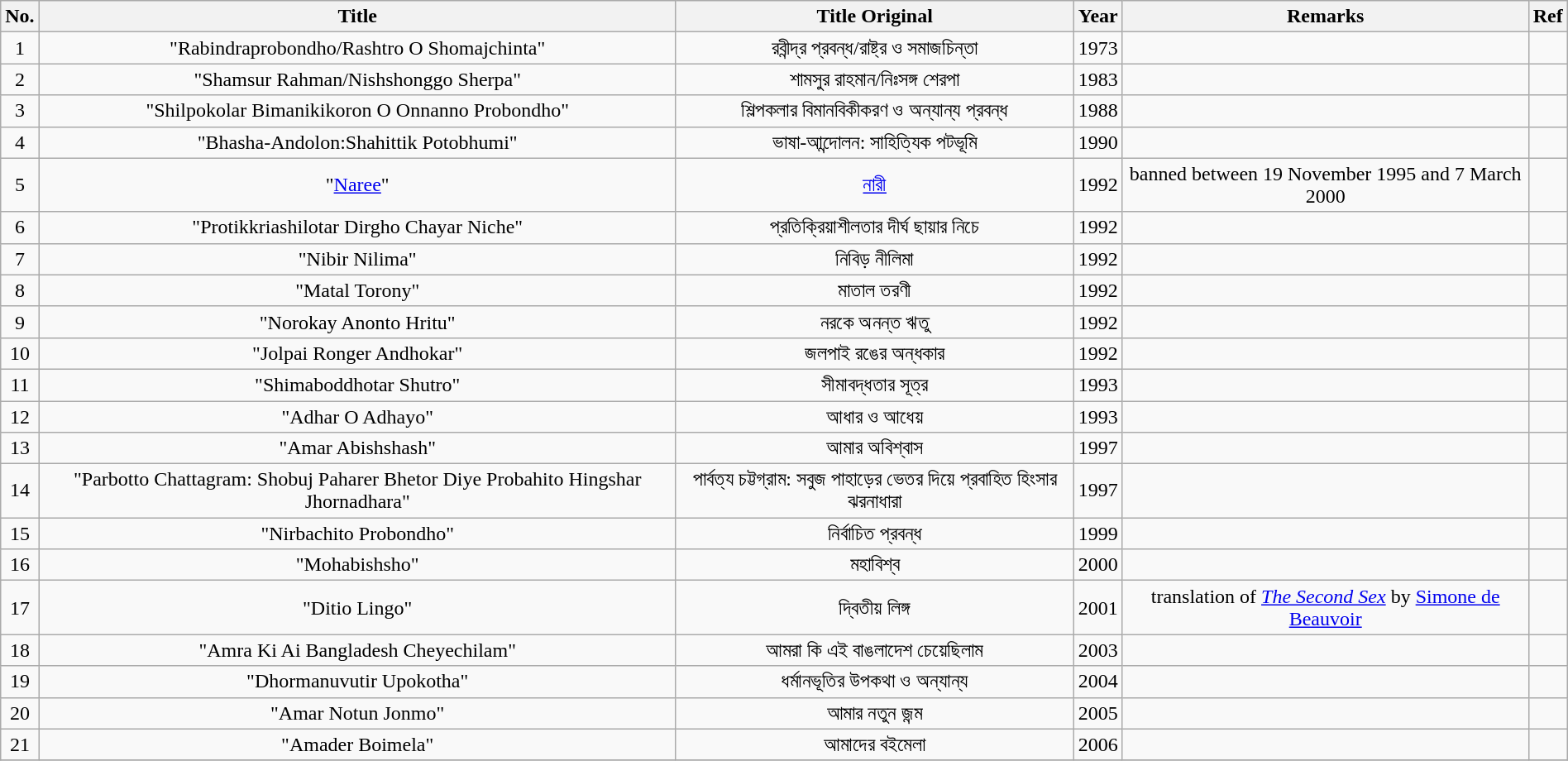<table class="wikitable plainrowheaders sortable" style="text-align: center; margin-right: 0;">
<tr>
<th scope="col">No.</th>
<th scope="col">Title</th>
<th scope="col">Title Original</th>
<th scope="col">Year</th>
<th scope="col" class="unsortable">Remarks</th>
<th scope="col" class="unsortable">Ref</th>
</tr>
<tr>
<td>1</td>
<td>"Rabindraprobondho/Rashtro O Shomajchinta"</td>
<td>রবীন্দ্র প্রবন্ধ/রাষ্ট্র ও সমাজচিন্তা</td>
<td>1973</td>
<td></td>
<td></td>
</tr>
<tr>
<td>2</td>
<td>"Shamsur Rahman/Nishshonggo Sherpa"</td>
<td>শামসুর রাহমান/নিঃসঙ্গ শেরপা</td>
<td>1983</td>
<td></td>
<td></td>
</tr>
<tr>
<td>3</td>
<td>"Shilpokolar Bimanikikoron O Onnanno Probondho"</td>
<td>শিল্পকলার বিমানবিকীকরণ ও অন্যান্য প্রবন্ধ</td>
<td>1988</td>
<td></td>
<td></td>
</tr>
<tr>
<td>4</td>
<td>"Bhasha-Andolon:Shahittik Potobhumi"</td>
<td>ভাষা-আন্দোলন: সাহিত্যিক পটভূমি</td>
<td>1990</td>
<td></td>
<td></td>
</tr>
<tr>
<td>5</td>
<td>"<a href='#'>Naree</a>"</td>
<td><a href='#'>নারী</a></td>
<td>1992</td>
<td>banned between 19 November 1995 and 7 March 2000</td>
<td></td>
</tr>
<tr>
<td>6</td>
<td>"Protikkriashilotar Dirgho Chayar Niche"</td>
<td>প্রতিক্রিয়াশীলতার দীর্ঘ ছায়ার নিচে</td>
<td>1992</td>
<td></td>
<td></td>
</tr>
<tr>
<td>7</td>
<td>"Nibir Nilima"</td>
<td>নিবিড় নীলিমা</td>
<td>1992</td>
<td></td>
<td></td>
</tr>
<tr>
<td>8</td>
<td>"Matal Torony"</td>
<td>মাতাল তরণী</td>
<td>1992</td>
<td></td>
<td></td>
</tr>
<tr>
<td>9</td>
<td>"Norokay Anonto Hritu"</td>
<td>নরকে অনন্ত ঋতু</td>
<td>1992</td>
<td></td>
<td></td>
</tr>
<tr>
<td>10</td>
<td>"Jolpai Ronger Andhokar"</td>
<td>জলপাই রঙের অন্ধকার</td>
<td>1992</td>
<td></td>
</tr>
<tr>
<td>11</td>
<td>"Shimaboddhotar Shutro"</td>
<td>সীমাবদ্ধতার সূত্র</td>
<td>1993</td>
<td></td>
<td></td>
</tr>
<tr>
<td>12</td>
<td>"Adhar O Adhayo"</td>
<td>আধার ও আধেয়</td>
<td>1993</td>
<td></td>
<td></td>
</tr>
<tr>
<td>13</td>
<td>"Amar Abishshash"</td>
<td>আমার অবিশ্বাস</td>
<td>1997</td>
<td></td>
<td></td>
</tr>
<tr>
<td>14</td>
<td>"Parbotto Chattagram: Shobuj Paharer Bhetor Diye Probahito Hingshar Jhornadhara"</td>
<td>পার্বত্য চট্টগ্রাম: সবুজ পাহাড়ের ভেতর দিয়ে প্রবাহিত হিংসার ঝরনাধারা</td>
<td>1997</td>
<td></td>
<td></td>
</tr>
<tr>
<td>15</td>
<td>"Nirbachito Probondho"</td>
<td>নির্বাচিত প্রবন্ধ</td>
<td>1999</td>
<td></td>
<td></td>
</tr>
<tr>
<td>16</td>
<td>"Mohabishsho"</td>
<td>মহাবিশ্ব</td>
<td>2000</td>
<td></td>
<td></td>
</tr>
<tr>
<td>17</td>
<td>"Ditio Lingo"</td>
<td>দ্বিতীয় লিঙ্গ</td>
<td>2001</td>
<td>translation of <em><a href='#'>The Second Sex</a></em> by <a href='#'>Simone de Beauvoir</a></td>
<td></td>
</tr>
<tr>
<td>18</td>
<td>"Amra Ki Ai Bangladesh Cheyechilam"</td>
<td>আমরা কি এই বাঙলাদেশ চেয়েছিলাম</td>
<td>2003</td>
<td></td>
<td></td>
</tr>
<tr>
<td>19</td>
<td>"Dhormanuvutir Upokotha"</td>
<td>ধর্মানভূতির উপকথা ও অন্যান্য</td>
<td>2004</td>
<td></td>
<td></td>
</tr>
<tr>
<td>20</td>
<td>"Amar Notun Jonmo"</td>
<td>আমার নতুন জন্ম</td>
<td>2005</td>
<td></td>
<td></td>
</tr>
<tr>
<td>21</td>
<td>"Amader Boimela"</td>
<td>আমাদের বইমেলা</td>
<td>2006</td>
<td></td>
<td></td>
</tr>
<tr>
</tr>
</table>
